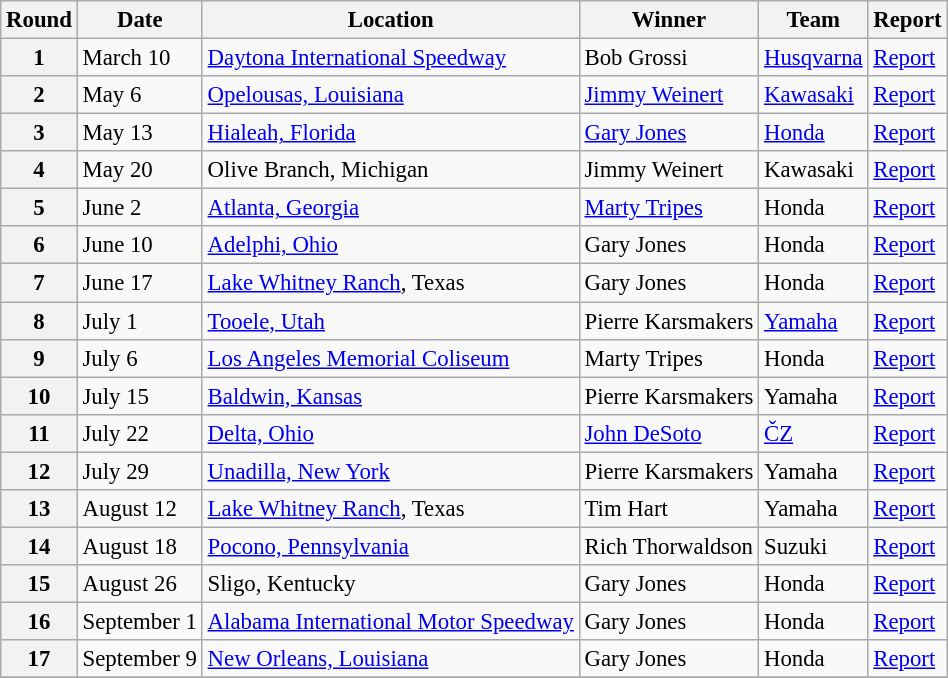<table class="wikitable" style="font-size: 95%;">
<tr>
<th align=center>Round</th>
<th align=center>Date</th>
<th align=center>Location</th>
<th align=center>Winner</th>
<th align=center>Team</th>
<th align=center>Report</th>
</tr>
<tr>
<th>1</th>
<td>March 10</td>
<td><a href='#'>Daytona International Speedway</a></td>
<td> Bob Grossi</td>
<td><a href='#'>Husqvarna</a></td>
<td><a href='#'>Report</a></td>
</tr>
<tr>
<th>2</th>
<td>May 6</td>
<td><a href='#'>Opelousas, Louisiana</a></td>
<td> <a href='#'>Jimmy Weinert</a></td>
<td><a href='#'>Kawasaki</a></td>
<td><a href='#'>Report</a></td>
</tr>
<tr>
<th>3</th>
<td>May 13</td>
<td><a href='#'>Hialeah, Florida</a></td>
<td> <a href='#'>Gary Jones</a></td>
<td><a href='#'>Honda</a></td>
<td><a href='#'>Report</a></td>
</tr>
<tr>
<th>4</th>
<td>May 20</td>
<td>Olive Branch, Michigan</td>
<td> Jimmy Weinert</td>
<td>Kawasaki</td>
<td><a href='#'>Report</a></td>
</tr>
<tr>
<th>5</th>
<td>June 2</td>
<td><a href='#'>Atlanta, Georgia</a></td>
<td> <a href='#'>Marty Tripes</a></td>
<td>Honda</td>
<td><a href='#'>Report</a></td>
</tr>
<tr>
<th>6</th>
<td>June 10</td>
<td><a href='#'>Adelphi, Ohio</a></td>
<td> Gary Jones</td>
<td>Honda</td>
<td><a href='#'>Report</a></td>
</tr>
<tr>
<th>7</th>
<td>June 17</td>
<td><a href='#'>Lake Whitney Ranch</a>, Texas</td>
<td> Gary Jones</td>
<td>Honda</td>
<td><a href='#'>Report</a></td>
</tr>
<tr>
<th>8</th>
<td>July 1</td>
<td><a href='#'>Tooele, Utah</a></td>
<td> Pierre Karsmakers</td>
<td><a href='#'>Yamaha</a></td>
<td><a href='#'>Report</a></td>
</tr>
<tr>
<th>9</th>
<td>July 6</td>
<td><a href='#'>Los Angeles Memorial Coliseum</a></td>
<td> Marty Tripes</td>
<td>Honda</td>
<td><a href='#'>Report</a></td>
</tr>
<tr>
<th>10</th>
<td>July 15</td>
<td><a href='#'>Baldwin, Kansas</a></td>
<td> Pierre Karsmakers</td>
<td>Yamaha</td>
<td><a href='#'>Report</a></td>
</tr>
<tr>
<th>11</th>
<td>July 22</td>
<td><a href='#'>Delta, Ohio</a></td>
<td> <a href='#'>John DeSoto</a></td>
<td><a href='#'>ČZ</a></td>
<td><a href='#'>Report</a></td>
</tr>
<tr>
<th>12</th>
<td>July 29</td>
<td><a href='#'>Unadilla, New York</a></td>
<td> Pierre Karsmakers</td>
<td>Yamaha</td>
<td><a href='#'>Report</a></td>
</tr>
<tr>
<th>13</th>
<td>August 12</td>
<td><a href='#'>Lake Whitney Ranch</a>, Texas</td>
<td> Tim Hart</td>
<td>Yamaha</td>
<td><a href='#'>Report</a></td>
</tr>
<tr>
<th>14</th>
<td>August 18</td>
<td><a href='#'>Pocono, Pennsylvania</a></td>
<td> Rich Thorwaldson</td>
<td>Suzuki</td>
<td><a href='#'>Report</a></td>
</tr>
<tr>
<th>15</th>
<td>August 26</td>
<td>Sligo, Kentucky</td>
<td> Gary Jones</td>
<td>Honda</td>
<td><a href='#'>Report</a></td>
</tr>
<tr>
<th>16</th>
<td>September 1</td>
<td><a href='#'>Alabama International Motor Speedway</a></td>
<td> Gary Jones</td>
<td>Honda</td>
<td><a href='#'>Report</a></td>
</tr>
<tr>
<th>17</th>
<td>September 9</td>
<td><a href='#'>New Orleans, Louisiana</a></td>
<td> Gary Jones</td>
<td>Honda</td>
<td><a href='#'>Report</a></td>
</tr>
<tr>
</tr>
</table>
